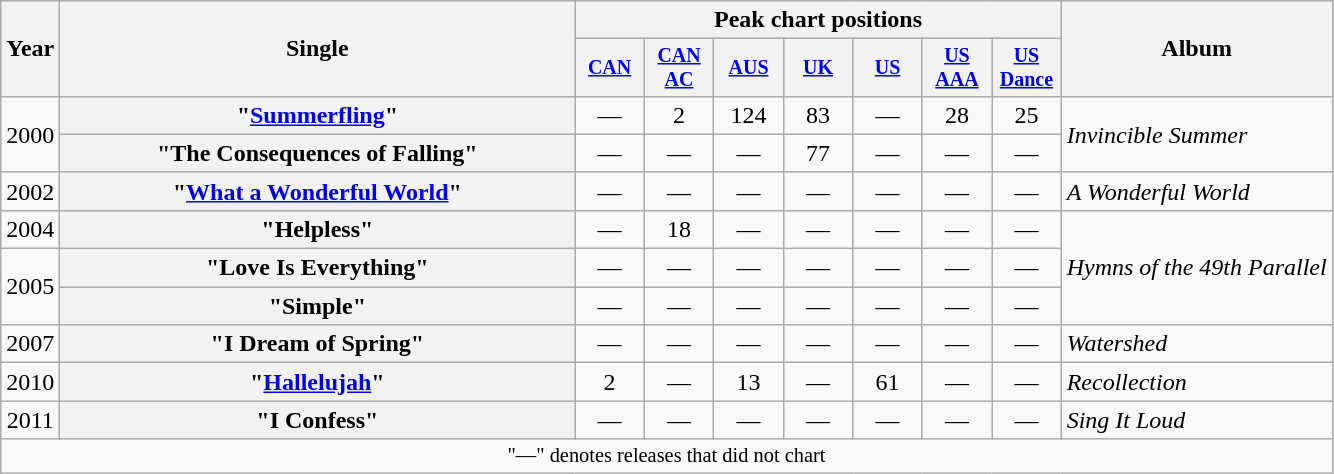<table class="wikitable plainrowheaders" style="text-align:center;">
<tr>
<th rowspan="2">Year</th>
<th rowspan="2" style="width:21em;">Single</th>
<th colspan="7">Peak chart positions</th>
<th rowspan="2">Album</th>
</tr>
<tr style="font-size:smaller;">
<th width="40"><a href='#'>CAN</a><br></th>
<th width="40"><a href='#'>CAN AC</a><br></th>
<th width="40"><a href='#'>AUS</a><br></th>
<th width="40"><a href='#'>UK</a><br></th>
<th width="40"><a href='#'>US</a><br></th>
<th width="40"><a href='#'>US AAA</a><br></th>
<th width="40"><a href='#'>US Dance</a><br></th>
</tr>
<tr>
<td rowspan="2">2000</td>
<th scope="row">"<a href='#'>Summerfling</a>"</th>
<td>—</td>
<td>2</td>
<td>124</td>
<td>83</td>
<td>—</td>
<td>28</td>
<td>25</td>
<td align="left" rowspan="2"><em>Invincible Summer</em></td>
</tr>
<tr>
<th scope="row">"The Consequences of Falling"</th>
<td>—</td>
<td>—</td>
<td>—</td>
<td>77</td>
<td>—</td>
<td>—</td>
<td>—</td>
</tr>
<tr>
<td>2002</td>
<th scope="row">"<a href='#'>What a Wonderful World</a>" </th>
<td>—</td>
<td>—</td>
<td>—</td>
<td>—</td>
<td>—</td>
<td>—</td>
<td>—</td>
<td align="left"><em>A Wonderful World</em></td>
</tr>
<tr>
<td>2004</td>
<th scope="row">"Helpless"</th>
<td>—</td>
<td>18</td>
<td>—</td>
<td>—</td>
<td>—</td>
<td>—</td>
<td>—</td>
<td rowspan="3" align="left"><em>Hymns of the 49th Parallel</em></td>
</tr>
<tr>
<td rowspan="2">2005</td>
<th scope="row">"Love Is Everything"</th>
<td>—</td>
<td>—</td>
<td>—</td>
<td>—</td>
<td>—</td>
<td>—</td>
<td>—</td>
</tr>
<tr>
<th scope="row">"Simple"</th>
<td>—</td>
<td>—</td>
<td>—</td>
<td>—</td>
<td>—</td>
<td>—</td>
<td>—</td>
</tr>
<tr>
<td>2007</td>
<th scope="row">"I Dream of Spring"</th>
<td>—</td>
<td>—</td>
<td>—</td>
<td>—</td>
<td>—</td>
<td>—</td>
<td>—</td>
<td align="left"><em>Watershed</em></td>
</tr>
<tr>
<td>2010</td>
<th scope="row">"<a href='#'>Hallelujah</a>" </th>
<td>2</td>
<td>—</td>
<td>13</td>
<td>—</td>
<td>61</td>
<td>—</td>
<td>—</td>
<td align="left"><em>Recollection</em></td>
</tr>
<tr>
<td>2011</td>
<th scope="row">"I Confess"</th>
<td>—</td>
<td>—</td>
<td>—</td>
<td>—</td>
<td>—</td>
<td>—</td>
<td>—</td>
<td align="left"><em>Sing It Loud</em></td>
</tr>
<tr>
<td colspan="10" style="font-size: 85%">"—" denotes releases that did not chart</td>
</tr>
</table>
